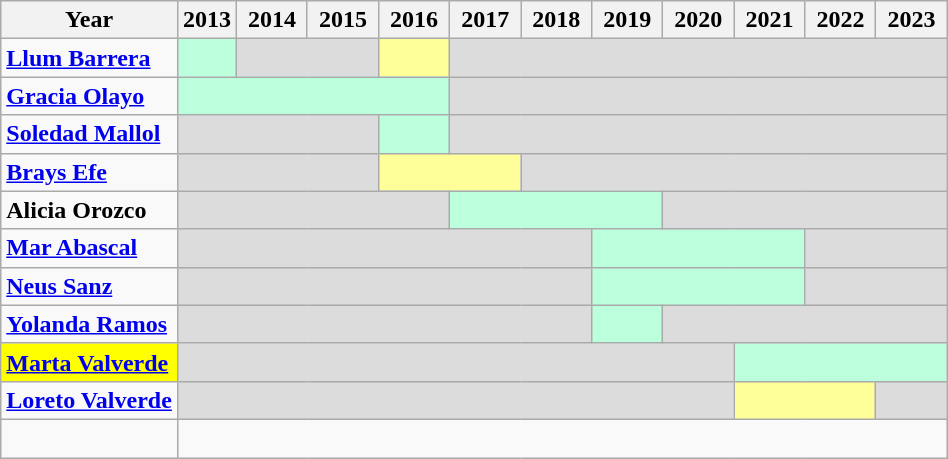<table class="wikitable">
<tr>
<th colspan="">Year</th>
<th>2013</th>
<th width="40" !>2014</th>
<th width="40" !>2015</th>
<th width="40" !>2016</th>
<th width="40" !>2017</th>
<th width="40">2018</th>
<th width="40">2019</th>
<th width="40">2020</th>
<th width="40">2021</th>
<th width="40">2022</th>
<th width="40">2023</th>
</tr>
<tr>
<td><strong><a href='#'>Llum Barrera</a></strong></td>
<td colspan="1" bgcolor="#bfd"></td>
<td colspan="2" bgcolor="#DCDCDC"></td>
<td colspan="1" bgcolor="#FF9"></td>
<td colspan="7" bgcolor="#DCDCDC"></td>
</tr>
<tr>
<td><strong><a href='#'>Gracia Olayo</a></strong></td>
<td colspan="4" bgcolor="#bfd"></td>
<td colspan="7" bgcolor="#DCDCDC"></td>
</tr>
<tr>
<td><strong><a href='#'>Soledad Mallol</a></strong></td>
<td colspan="3" bgcolor="#DCDCDC"></td>
<td colspan="1" bgcolor="#bfd"></td>
<td colspan="7" bgcolor="#DCDCDC"></td>
</tr>
<tr>
<td><strong><a href='#'>Brays Efe</a></strong></td>
<td colspan="3" bgcolor="#DCDCDC"></td>
<td colspan="2" bgcolor="#FF9"></td>
<td colspan="6" bgcolor="#DCDCDC"></td>
</tr>
<tr>
<td><strong>Alicia Orozco</strong></td>
<td colspan="4" bgcolor="#DCDCDC"></td>
<td colspan="3" bgcolor="#bfd"></td>
<td colspan="4" bgcolor="#DCDCDC"></td>
</tr>
<tr>
<td><strong><a href='#'>Mar Abascal</a></strong></td>
<td colspan="6" bgcolor="#DCDCDC"></td>
<td colspan="3" bgcolor="#bfd"></td>
<td colspan="2" bgcolor="#DCDCDC"></td>
</tr>
<tr>
<td><strong><a href='#'>Neus Sanz</a></strong></td>
<td colspan="6" bgcolor="#DCDCDC"></td>
<td colspan="3" bgcolor="#bfd"></td>
<td colspan="2" bgcolor="#DCDCDC"></td>
</tr>
<tr>
<td><strong><a href='#'>Yolanda Ramos</a></strong></td>
<td colspan="6" bgcolor="#DCDCDC"></td>
<td colspan="1" bgcolor="#bfd"></td>
<td colspan="4" bgcolor="#DCDCDC"></td>
</tr>
<tr>
<td colspan="1" bgcolor="yellow"><strong><a href='#'>Marta Valverde</a></strong></td>
<td colspan="8" bgcolor="#DCDCDC"></td>
<td colspan="3" bgcolor="#bfd"></td>
</tr>
<tr>
<td><strong><a href='#'>Loreto Valverde</a></strong></td>
<td colspan="8" bgcolor="#DCDCDC"></td>
<td colspan="2" bgcolor="#FF9"></td>
<td colspan="1" bgcolor="#DCDCDC"></td>
</tr>
<tr>
<td><br></td>
</tr>
</table>
